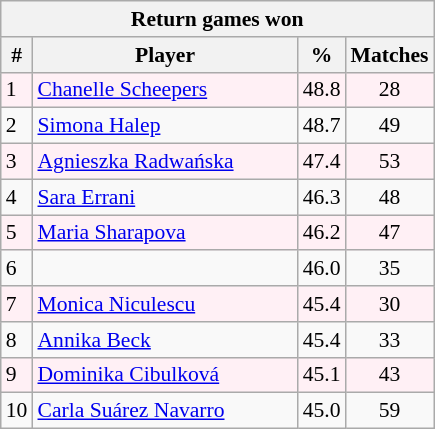<table class="wikitable " style=font-size:90%>
<tr>
<th colspan=4>Return games won</th>
</tr>
<tr>
<th>#</th>
<th width=170>Player</th>
<th width=20>%</th>
<th>Matches</th>
</tr>
<tr style="background:#FFF0F5;">
<td>1</td>
<td> <a href='#'>Chanelle Scheepers</a></td>
<td>48.8</td>
<td align=center>28</td>
</tr>
<tr>
<td>2</td>
<td> <a href='#'>Simona Halep</a></td>
<td>48.7</td>
<td align=center>49</td>
</tr>
<tr style="background:#FFF0F5;">
<td>3</td>
<td> <a href='#'>Agnieszka Radwańska</a></td>
<td>47.4</td>
<td align=center>53</td>
</tr>
<tr>
<td>4</td>
<td> <a href='#'>Sara Errani</a></td>
<td>46.3</td>
<td align=center>48</td>
</tr>
<tr style="background:#FFF0F5;">
<td>5</td>
<td> <a href='#'>Maria Sharapova</a></td>
<td>46.2</td>
<td align=center>47</td>
</tr>
<tr>
<td>6</td>
<td></td>
<td>46.0</td>
<td align=center>35</td>
</tr>
<tr style="background:#FFF0F5;">
<td>7</td>
<td> <a href='#'>Monica Niculescu</a></td>
<td>45.4</td>
<td align=center>30</td>
</tr>
<tr>
<td>8</td>
<td> <a href='#'>Annika Beck</a></td>
<td>45.4</td>
<td align=center>33</td>
</tr>
<tr style="background:#FFF0F5;">
<td>9</td>
<td> <a href='#'>Dominika Cibulková</a></td>
<td>45.1</td>
<td align=center>43</td>
</tr>
<tr>
<td>10</td>
<td> <a href='#'>Carla Suárez Navarro</a></td>
<td>45.0</td>
<td align=center>59</td>
</tr>
</table>
